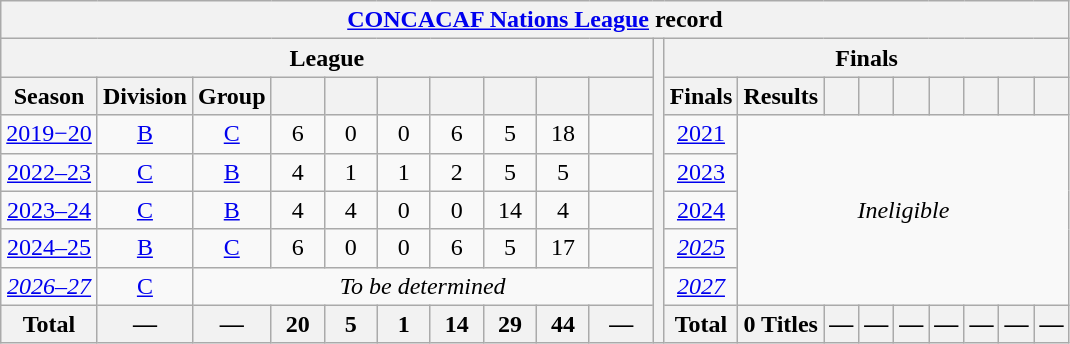<table class="wikitable" style="text-align:center;">
<tr>
<th colspan="20"><a href='#'>CONCACAF Nations League</a> record</th>
</tr>
<tr>
<th colspan="10">League</th>
<th rowspan="8"></th>
<th colspan="9">Finals</th>
</tr>
<tr>
<th>Season</th>
<th>Division</th>
<th>Group</th>
<th width="28"></th>
<th width="28"></th>
<th width="28"></th>
<th width="28"></th>
<th width="28"></th>
<th width="28"></th>
<th width="35"></th>
<th>Finals</th>
<th>Results</th>
<th></th>
<th></th>
<th></th>
<th></th>
<th></th>
<th></th>
<th></th>
</tr>
<tr>
<td><a href='#'>2019−20</a></td>
<td><a href='#'>B</a></td>
<td><a href='#'>C</a></td>
<td>6</td>
<td>0</td>
<td>0</td>
<td>6</td>
<td>5</td>
<td>18</td>
<td></td>
<td> <a href='#'>2021</a></td>
<td colspan="8" rowspan="5"><em>Ineligible</em></td>
</tr>
<tr>
<td><a href='#'>2022–23</a></td>
<td><a href='#'>C</a></td>
<td><a href='#'>B</a></td>
<td>4</td>
<td>1</td>
<td>1</td>
<td>2</td>
<td>5</td>
<td>5</td>
<td></td>
<td> <a href='#'>2023</a></td>
</tr>
<tr>
<td><a href='#'>2023–24</a></td>
<td><a href='#'>C</a></td>
<td><a href='#'>B</a></td>
<td>4</td>
<td>4</td>
<td>0</td>
<td>0</td>
<td>14</td>
<td>4</td>
<td></td>
<td> <a href='#'>2024</a></td>
</tr>
<tr>
<td><a href='#'>2024–25</a></td>
<td><a href='#'>B</a></td>
<td><a href='#'>C</a></td>
<td>6</td>
<td>0</td>
<td>0</td>
<td>6</td>
<td>5</td>
<td>17</td>
<td></td>
<td> <a href='#'><em>2025</em></a></td>
</tr>
<tr>
<td><em><a href='#'>2026–27</a></em></td>
<td><a href='#'>C</a></td>
<td colspan="8"><em>To be determined</em></td>
<td> <em><a href='#'>2027</a></em></td>
</tr>
<tr>
<th>Total</th>
<th><strong>—</strong></th>
<th><strong>—</strong></th>
<th>20</th>
<th>5</th>
<th>1</th>
<th>14</th>
<th>29</th>
<th>44</th>
<th><strong>—</strong></th>
<th><strong>Total</strong></th>
<th><strong>0 Titles</strong></th>
<th><strong>—</strong></th>
<th><strong>—</strong></th>
<th><strong>—</strong></th>
<th><strong>—</strong></th>
<th><strong>—</strong></th>
<th><strong>—</strong></th>
<th><strong>—</strong></th>
</tr>
</table>
